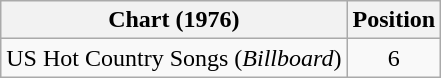<table class="wikitable">
<tr>
<th>Chart (1976)</th>
<th>Position</th>
</tr>
<tr>
<td>US Hot Country Songs (<em>Billboard</em>)</td>
<td align="center">6</td>
</tr>
</table>
